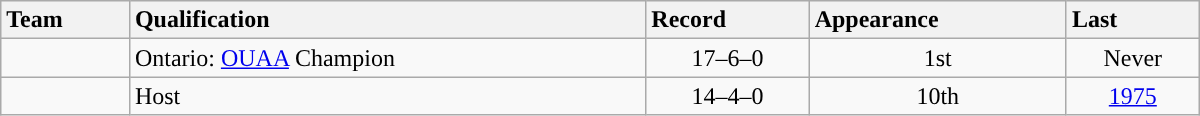<table class="wikitable sortable" style="text-align: center;" width=800>
<tr style="background:#efefef; text-align:center">
<th style="text-align:left">Team</th>
<th style="text-align:left">Qualification</th>
<th style="text-align:left">Record</th>
<th style="text-align:left">Appearance</th>
<th style="text-align:left">Last</th>
</tr>
<tr style="text-align:center">
<td style="text-align:left; "><a href='#'></a></td>
<td style="text-align:left">Ontario: <a href='#'>OUAA</a> Champion</td>
<td style="text-align:center">17–6–0</td>
<td style="text-align:center">1st</td>
<td style="text-align:center">Never</td>
</tr>
<tr style="text-align:center">
<td style="text-align:left; "><a href='#'></a></td>
<td style="text-align:left">Host</td>
<td style="text-align:center">14–4–0</td>
<td style="text-align:center">10th</td>
<td style="text-align:center"><a href='#'>1975</a></td>
</tr>
</table>
